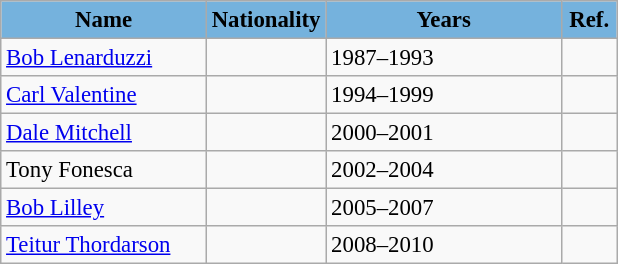<table class="wikitable" style="text-align:left; font-size:95%;">
<tr>
<th style="background:#75b2dd; width:130px;"><span>Name</span></th>
<th style="background:#75b2dd; width:60px;"><span>Nationality</span></th>
<th style="background:#75b2dd; width:150px;"><span>Years</span></th>
<th style="background:#75b2dd; width:30px;"><span>Ref.</span></th>
</tr>
<tr>
<td><a href='#'>Bob Lenarduzzi</a></td>
<td></td>
<td>1987–1993</td>
<td></td>
</tr>
<tr>
<td><a href='#'>Carl Valentine</a></td>
<td></td>
<td>1994–1999</td>
<td></td>
</tr>
<tr>
<td><a href='#'>Dale Mitchell</a></td>
<td></td>
<td>2000–2001</td>
<td></td>
</tr>
<tr>
<td>Tony Fonesca</td>
<td></td>
<td>2002–2004</td>
<td></td>
</tr>
<tr>
<td><a href='#'>Bob Lilley</a></td>
<td></td>
<td>2005–2007</td>
<td></td>
</tr>
<tr>
<td><a href='#'>Teitur Thordarson</a></td>
<td></td>
<td>2008–2010</td>
<td></td>
</tr>
</table>
